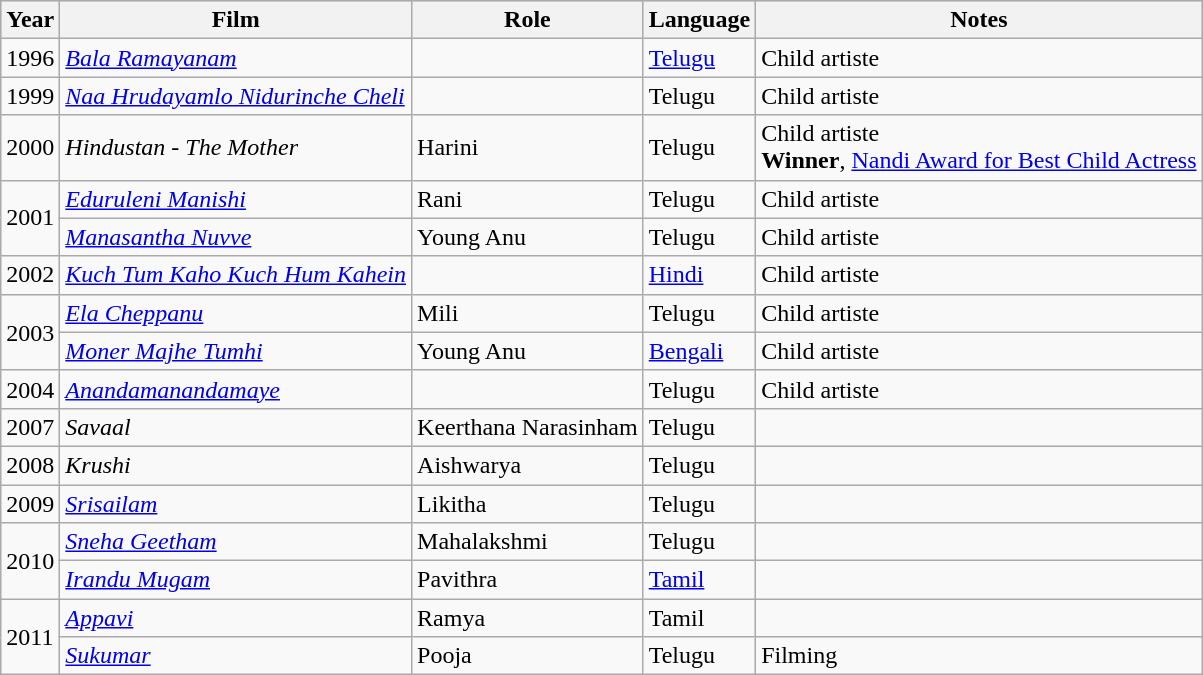<table class="wikitable">
<tr style="background:#ccc; text-align:center;">
<th>Year</th>
<th>Film</th>
<th>Role</th>
<th>Language</th>
<th>Notes</th>
</tr>
<tr>
<td>1996</td>
<td><em><a href='#'>Bala Ramayanam</a></em></td>
<td></td>
<td><a href='#'>Telugu</a></td>
<td>Child artiste</td>
</tr>
<tr>
<td>1999</td>
<td><em><a href='#'>Naa Hrudayamlo Nidurinche Cheli</a></em></td>
<td></td>
<td>Telugu</td>
<td>Child artiste</td>
</tr>
<tr>
<td>2000</td>
<td><em>Hindustan - The Mother</em></td>
<td>Harini</td>
<td>Telugu</td>
<td>Child artiste<br><strong>Winner</strong>, <a href='#'>Nandi Award for Best Child Actress</a></td>
</tr>
<tr>
<td rowspan="2">2001</td>
<td><em><a href='#'>Eduruleni Manishi</a></em></td>
<td>Rani</td>
<td>Telugu</td>
<td>Child artiste</td>
</tr>
<tr>
<td><em><a href='#'>Manasantha Nuvve</a></em></td>
<td>Young Anu</td>
<td>Telugu</td>
<td>Child artiste</td>
</tr>
<tr>
<td>2002</td>
<td><em><a href='#'>Kuch Tum Kaho Kuch Hum Kahein</a></em></td>
<td></td>
<td><a href='#'>Hindi</a></td>
<td>Child artiste</td>
</tr>
<tr>
<td rowspan="2">2003</td>
<td><em><a href='#'>Ela Cheppanu</a></em></td>
<td>Mili</td>
<td>Telugu</td>
<td>Child artiste</td>
</tr>
<tr>
<td><em><a href='#'>Moner Majhe Tumhi</a></em></td>
<td>Young Anu</td>
<td><a href='#'>Bengali</a></td>
<td>Child artiste</td>
</tr>
<tr>
<td>2004</td>
<td><em><a href='#'>Anandamanandamaye</a></em></td>
<td></td>
<td>Telugu</td>
<td>Child artiste</td>
</tr>
<tr>
<td>2007</td>
<td><em>Savaal</em></td>
<td>Keerthana Narasinham</td>
<td>Telugu</td>
<td></td>
</tr>
<tr>
<td>2008</td>
<td><em>Krushi</em></td>
<td>Aishwarya</td>
<td>Telugu</td>
<td></td>
</tr>
<tr>
<td>2009</td>
<td><em><a href='#'>Srisailam</a></em></td>
<td>Likitha</td>
<td>Telugu</td>
<td></td>
</tr>
<tr>
<td rowspan="2">2010</td>
<td><em><a href='#'>Sneha Geetham</a></em></td>
<td>Mahalakshmi</td>
<td>Telugu</td>
<td></td>
</tr>
<tr>
<td><em><a href='#'>Irandu Mugam</a></em></td>
<td>Pavithra</td>
<td><a href='#'>Tamil</a></td>
<td></td>
</tr>
<tr>
<td rowspan="2">2011</td>
<td><em><a href='#'>Appavi</a></em></td>
<td>Ramya</td>
<td>Tamil</td>
<td></td>
</tr>
<tr>
<td><em><a href='#'>Sukumar</a></em></td>
<td>Pooja</td>
<td>Telugu</td>
<td>Filming</td>
</tr>
</table>
